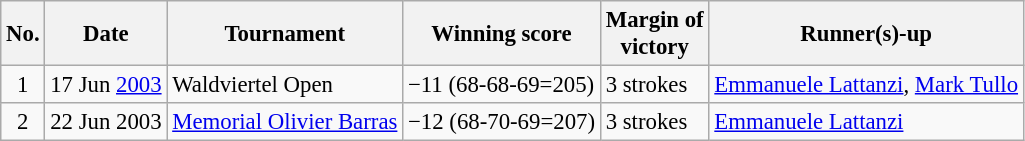<table class="wikitable" style="font-size:95%;">
<tr>
<th>No.</th>
<th>Date</th>
<th>Tournament</th>
<th>Winning score</th>
<th>Margin of<br>victory</th>
<th>Runner(s)-up</th>
</tr>
<tr>
<td align=center>1</td>
<td align=right>17 Jun <a href='#'>2003</a></td>
<td>Waldviertel Open</td>
<td>−11 (68-68-69=205)</td>
<td>3 strokes</td>
<td> <a href='#'>Emmanuele Lattanzi</a>,  <a href='#'>Mark Tullo</a></td>
</tr>
<tr>
<td align=center>2</td>
<td align=right>22 Jun 2003</td>
<td><a href='#'>Memorial Olivier Barras</a></td>
<td>−12 (68-70-69=207)</td>
<td>3 strokes</td>
<td> <a href='#'>Emmanuele Lattanzi</a></td>
</tr>
</table>
